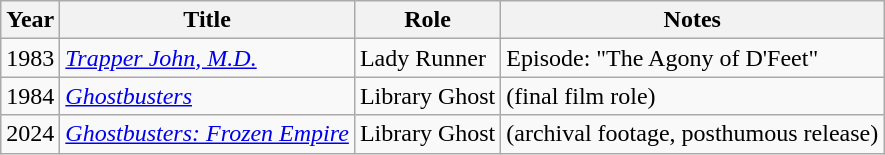<table class="wikitable">
<tr>
<th>Year</th>
<th>Title</th>
<th>Role</th>
<th>Notes</th>
</tr>
<tr>
<td>1983</td>
<td><em><a href='#'>Trapper John, M.D.</a></em></td>
<td>Lady Runner</td>
<td>Episode: "The Agony of D'Feet"</td>
</tr>
<tr>
<td>1984</td>
<td><em><a href='#'>Ghostbusters</a></em></td>
<td>Library Ghost</td>
<td>(final film role)</td>
</tr>
<tr>
<td>2024</td>
<td><em> <a href='#'>Ghostbusters: Frozen Empire</a> </em></td>
<td>Library Ghost</td>
<td>(archival footage, posthumous release)</td>
</tr>
</table>
